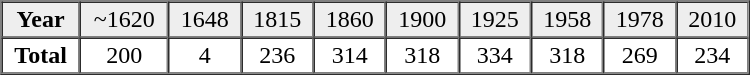<table border="1" cellpadding="2" cellspacing="0" width="500">
<tr bgcolor="#eeeeee" align="center">
<td><strong>Year</strong></td>
<td>~1620</td>
<td>1648</td>
<td>1815</td>
<td>1860</td>
<td>1900</td>
<td>1925</td>
<td>1958</td>
<td>1978</td>
<td>2010</td>
</tr>
<tr align="center">
<td><strong>Total</strong></td>
<td>200</td>
<td>4</td>
<td>236</td>
<td>314</td>
<td>318</td>
<td>334</td>
<td>318</td>
<td>269</td>
<td>234</td>
</tr>
</table>
